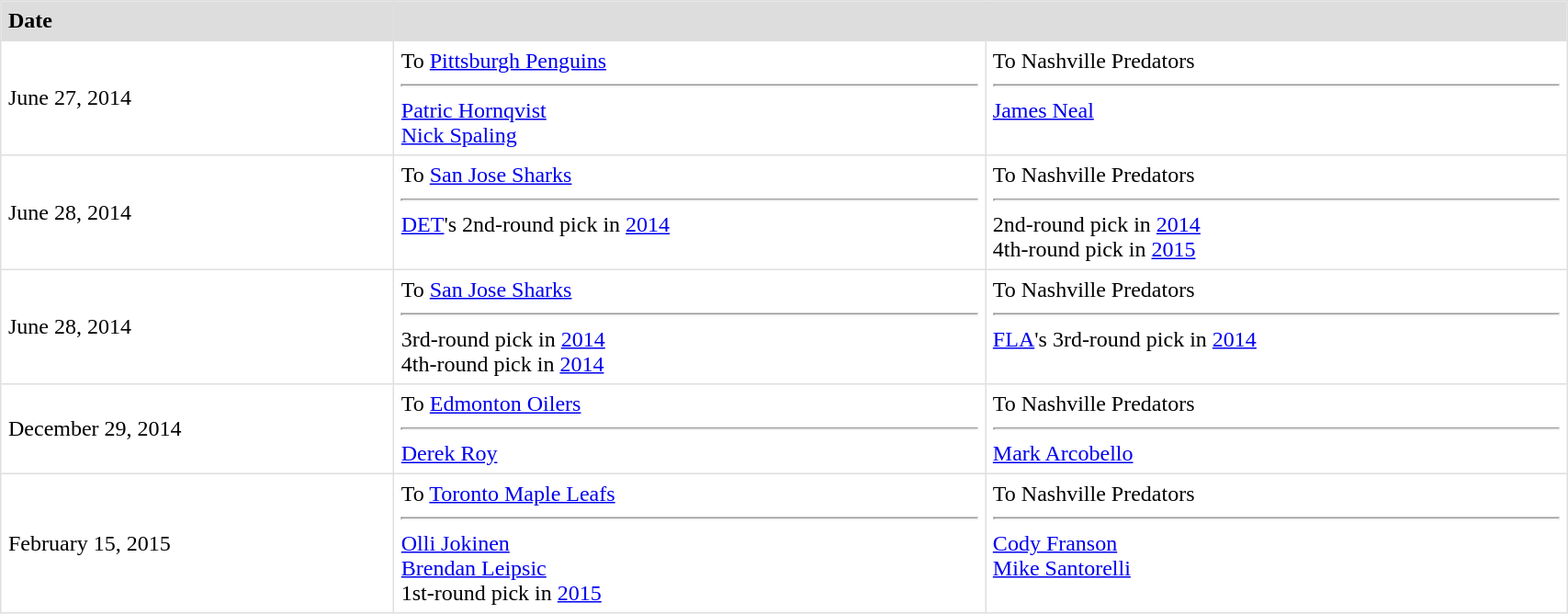<table border=1 style="border-collapse:collapse" bordercolor="#DFDFDF" cellpadding="5" width=90%>
<tr bgcolor="#dddddd">
<td><strong>Date</strong></td>
<th colspan="2"></th>
</tr>
<tr>
<td>June 27, 2014</td>
<td valign="top">To <a href='#'>Pittsburgh Penguins</a> <hr><a href='#'>Patric Hornqvist</a><br><a href='#'>Nick Spaling</a></td>
<td valign="top">To Nashville Predators <hr><a href='#'>James Neal</a></td>
</tr>
<tr>
<td>June 28, 2014<br></td>
<td valign="top">To <a href='#'>San Jose Sharks</a><hr><a href='#'>DET</a>'s 2nd-round pick in <a href='#'>2014</a></td>
<td valign="top">To Nashville Predators<hr>2nd-round pick in <a href='#'>2014</a><br>4th-round pick in <a href='#'>2015</a></td>
</tr>
<tr>
<td>June 28, 2014<br></td>
<td valign="top">To <a href='#'>San Jose Sharks</a><hr>3rd-round pick in <a href='#'>2014</a><br>4th-round pick in <a href='#'>2014</a></td>
<td valign="top">To Nashville Predators<hr><a href='#'>FLA</a>'s 3rd-round pick in <a href='#'>2014</a></td>
</tr>
<tr>
<td>December 29, 2014</td>
<td valign="top">To <a href='#'>Edmonton Oilers</a><hr><a href='#'>Derek Roy</a></td>
<td valign="top">To Nashville Predators<hr><a href='#'>Mark Arcobello</a></td>
</tr>
<tr>
<td>February 15, 2015</td>
<td valign="top">To <a href='#'>Toronto Maple Leafs</a><hr><a href='#'>Olli Jokinen</a><br><a href='#'>Brendan Leipsic</a><br> 1st-round pick in <a href='#'>2015</a></td>
<td valign="top">To Nashville Predators<hr><a href='#'>Cody Franson</a><br><a href='#'>Mike Santorelli</a></td>
</tr>
</table>
